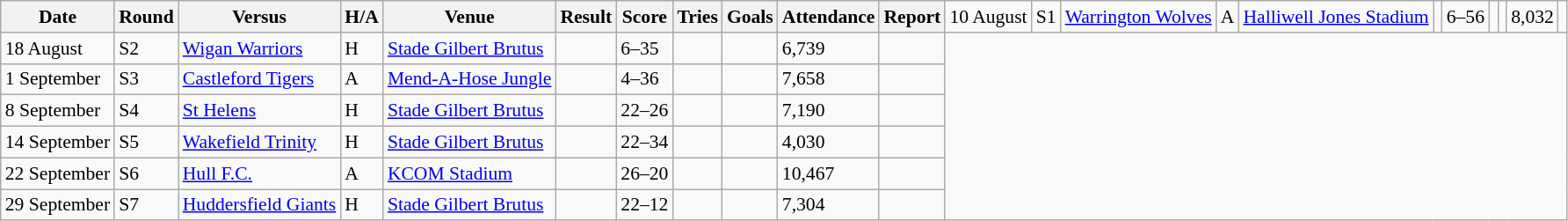<table class="wikitable defaultleft col2center col4center col7center col10right" style="font-size:90%;">
<tr>
<th>Date</th>
<th>Round</th>
<th>Versus</th>
<th>H/A</th>
<th>Venue</th>
<th>Result</th>
<th>Score</th>
<th>Tries</th>
<th>Goals</th>
<th>Attendance</th>
<th>Report</th>
<td>10 August</td>
<td>S1</td>
<td> <a href='#'>Warrington Wolves</a></td>
<td>A</td>
<td><a href='#'>Halliwell Jones Stadium</a></td>
<td></td>
<td>6–56</td>
<td></td>
<td></td>
<td>8,032</td>
<td></td>
</tr>
<tr>
<td>18 August</td>
<td>S2</td>
<td> <a href='#'>Wigan Warriors</a></td>
<td>H</td>
<td><a href='#'>Stade Gilbert Brutus</a></td>
<td></td>
<td>6–35</td>
<td></td>
<td></td>
<td>6,739</td>
<td></td>
</tr>
<tr>
<td>1 September</td>
<td>S3</td>
<td> <a href='#'>Castleford Tigers</a></td>
<td>A</td>
<td><a href='#'>Mend-A-Hose Jungle</a></td>
<td></td>
<td>4–36</td>
<td></td>
<td></td>
<td>7,658</td>
<td></td>
</tr>
<tr>
<td>8 September</td>
<td>S4</td>
<td> <a href='#'>St Helens</a></td>
<td>H</td>
<td><a href='#'>Stade Gilbert Brutus</a></td>
<td></td>
<td>22–26</td>
<td></td>
<td></td>
<td>7,190</td>
<td></td>
</tr>
<tr>
<td>14 September</td>
<td>S5</td>
<td> <a href='#'>Wakefield Trinity</a></td>
<td>H</td>
<td><a href='#'>Stade Gilbert Brutus</a></td>
<td></td>
<td>22–34</td>
<td></td>
<td></td>
<td>4,030</td>
<td></td>
</tr>
<tr>
<td>22 September</td>
<td>S6</td>
<td> <a href='#'>Hull F.C.</a></td>
<td>A</td>
<td><a href='#'>KCOM Stadium</a></td>
<td></td>
<td>26–20</td>
<td></td>
<td></td>
<td>10,467</td>
<td></td>
</tr>
<tr>
<td>29 September</td>
<td>S7</td>
<td> <a href='#'>Huddersfield Giants</a></td>
<td>H</td>
<td><a href='#'>Stade Gilbert Brutus</a></td>
<td></td>
<td>22–12</td>
<td></td>
<td></td>
<td>7,304</td>
<td></td>
</tr>
</table>
